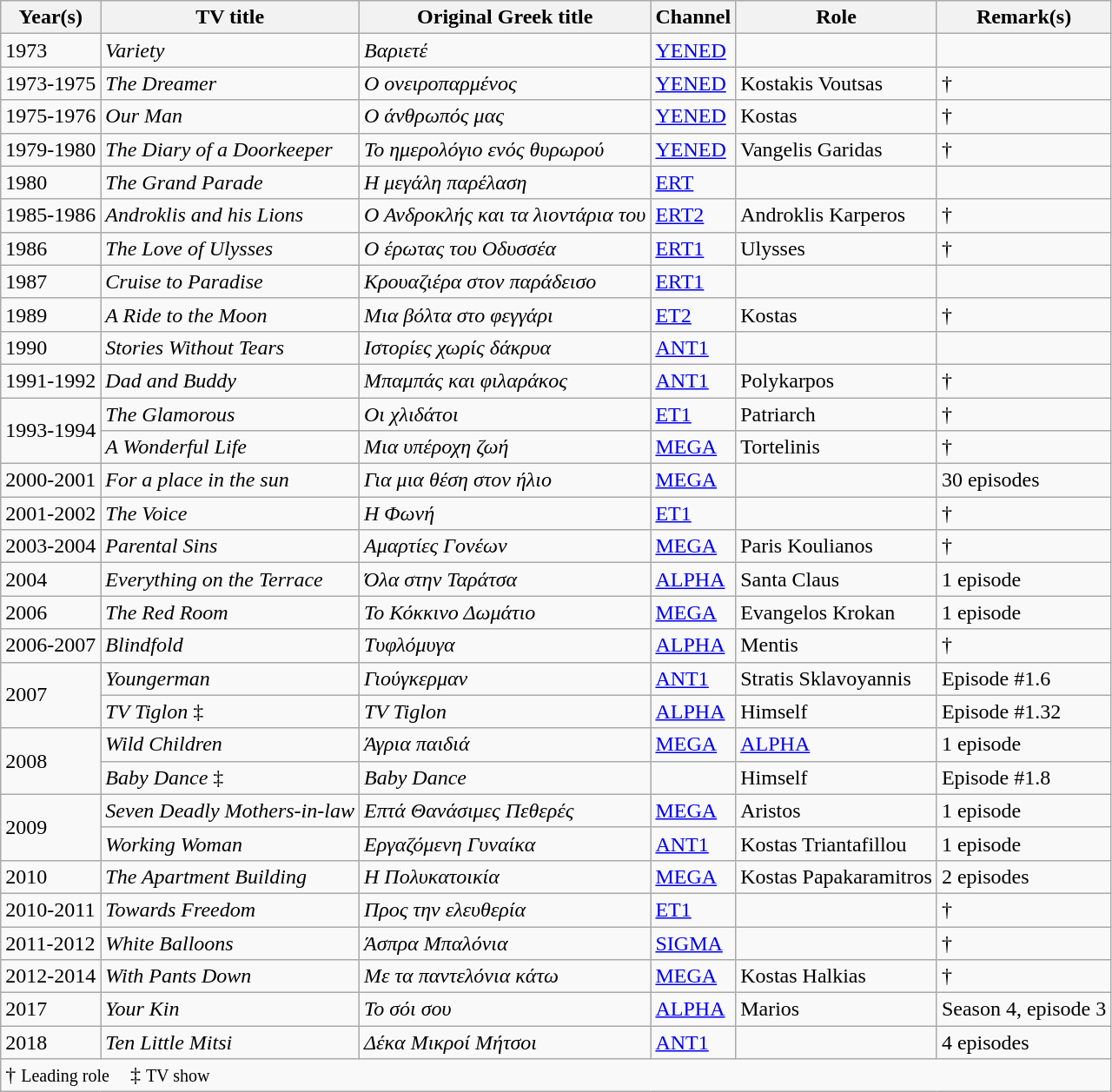<table class="wikitable sortable">
<tr>
<th>Year(s)</th>
<th>TV title</th>
<th>Original Greek title</th>
<th>Channel</th>
<th>Role</th>
<th>Remark(s)</th>
</tr>
<tr>
<td>1973</td>
<td><em>Variety</em></td>
<td><em>Βαριετέ</em></td>
<td><a href='#'>YENED</a></td>
<td></td>
<td></td>
</tr>
<tr>
<td>1973-1975</td>
<td><em>The Dreamer</em></td>
<td><em>Ο ονειροπαρμένος</em></td>
<td><a href='#'>YENED</a></td>
<td>Kostakis Voutsas</td>
<td>†</td>
</tr>
<tr>
<td>1975-1976</td>
<td><em>Our Man</em></td>
<td><em>Ο άνθρωπός μας</em></td>
<td><a href='#'>YENED</a></td>
<td>Kostas</td>
<td>†</td>
</tr>
<tr>
<td>1979-1980</td>
<td><em>The Diary of a Doorkeeper</em></td>
<td><em>Το ημερολόγιο ενός θυρωρού</em></td>
<td><a href='#'>YENED</a></td>
<td>Vangelis Garidas</td>
<td>†</td>
</tr>
<tr>
<td>1980</td>
<td><em>The Grand Parade</em></td>
<td><em>Η μεγάλη παρέλαση</em></td>
<td><a href='#'>ERT</a></td>
<td></td>
<td></td>
</tr>
<tr>
<td>1985-1986</td>
<td><em>Androklis and his Lions</em></td>
<td><em>Ο Ανδροκλής και τα λιοντάρια του</em></td>
<td><a href='#'>ERT2</a></td>
<td>Androklis Karperos</td>
<td>†</td>
</tr>
<tr>
<td>1986</td>
<td><em>The Love of Ulysses</em></td>
<td><em>Ο έρωτας του Οδυσσέα</em></td>
<td><a href='#'>ERT1</a></td>
<td>Ulysses</td>
<td>†</td>
</tr>
<tr>
<td>1987</td>
<td><em>Cruise to Paradise</em></td>
<td><em>Κρουαζιέρα στον παράδεισο</em></td>
<td><a href='#'>ERT1</a></td>
<td></td>
<td></td>
</tr>
<tr>
<td>1989</td>
<td><em>A Ride to the Moon</em></td>
<td><em>Μια βόλτα στο φεγγάρι</em></td>
<td><a href='#'>ET2</a></td>
<td>Kostas</td>
<td>†</td>
</tr>
<tr>
<td>1990</td>
<td><em>Stories Without Tears</em></td>
<td><em>Ιστορίες χωρίς δάκρυα</em></td>
<td><a href='#'>ANT1</a></td>
<td></td>
<td></td>
</tr>
<tr>
<td>1991-1992</td>
<td><em>Dad and Buddy</em></td>
<td><em>Μπαμπάς και φιλαράκος</em></td>
<td><a href='#'>ANT1</a></td>
<td>Polykarpos</td>
<td>†</td>
</tr>
<tr>
<td rowspan="2">1993-1994</td>
<td><em>The Glamorous</em></td>
<td><em>Οι χλιδάτοι</em></td>
<td><a href='#'>ET1</a></td>
<td>Patriarch</td>
<td>†</td>
</tr>
<tr>
<td><em>A Wonderful Life</em></td>
<td><em>Μια υπέροχη ζωή</em></td>
<td><a href='#'>MEGA</a></td>
<td>Tortelinis</td>
<td>†</td>
</tr>
<tr>
<td>2000-2001</td>
<td><em>For a place in the sun</em></td>
<td><em>Για μια θέση στον ήλιο</em></td>
<td><a href='#'>MEGA</a></td>
<td></td>
<td>30 episodes</td>
</tr>
<tr>
<td>2001-2002</td>
<td><em>The Voice</em></td>
<td><em>Η Φωνή</em></td>
<td><a href='#'>ET1</a></td>
<td></td>
<td>†</td>
</tr>
<tr>
<td>2003-2004</td>
<td><em>Parental Sins</em></td>
<td><em>Αμαρτίες Γονέων</em></td>
<td><a href='#'>MEGA</a></td>
<td>Paris Koulianos</td>
<td>†</td>
</tr>
<tr>
<td>2004</td>
<td><em>Everything on the Terrace</em></td>
<td><em>Όλα στην Ταράτσα</em></td>
<td><a href='#'>ALPHA</a></td>
<td>Santa Claus</td>
<td>1 episode</td>
</tr>
<tr>
<td>2006</td>
<td><em>The Red Room</em></td>
<td><em>Το Κόκκινο Δωμάτιο</em></td>
<td><a href='#'>MEGA</a></td>
<td>Evangelos Krokan</td>
<td>1 episode</td>
</tr>
<tr>
<td>2006-2007</td>
<td><em>Blindfold</em></td>
<td><em>Τυφλόμυγα</em></td>
<td><a href='#'>ALPHA</a></td>
<td>Mentis</td>
<td>†</td>
</tr>
<tr>
<td rowspan="2">2007</td>
<td><em>Youngerman</em></td>
<td><em>Γιούγκερμαν</em></td>
<td><a href='#'>ANT1</a></td>
<td>Stratis Sklavoyannis</td>
<td>Episode #1.6</td>
</tr>
<tr>
<td><em>TV Tiglon</em> ‡</td>
<td><em>TV Tiglon</em></td>
<td><a href='#'>ALPHA</a></td>
<td>Himself</td>
<td>Episode #1.32</td>
</tr>
<tr>
<td rowspan="2">2008</td>
<td><em>Wild Children</em></td>
<td><em>Άγρια παιδιά</em></td>
<td><a href='#'>MEGA</a></td>
<td><a href='#'>ALPHA</a></td>
<td>1 episode</td>
</tr>
<tr>
<td><em>Baby Dance</em> ‡</td>
<td><em>Baby Dance</em></td>
<td></td>
<td>Himself</td>
<td>Episode #1.8</td>
</tr>
<tr>
<td rowspan="2">2009</td>
<td><em>Seven Deadly Mothers-in-law</em></td>
<td><em>Επτά Θανάσιμες Πεθερές</em></td>
<td><a href='#'>MEGA</a></td>
<td>Aristos</td>
<td>1 episode</td>
</tr>
<tr>
<td><em>Working Woman</em></td>
<td><em>Εργαζόμενη Γυναίκα</em></td>
<td><a href='#'>ANT1</a></td>
<td>Kostas Triantafillou</td>
<td>1 episode</td>
</tr>
<tr>
<td>2010</td>
<td><em>The Apartment Building</em></td>
<td><em>Η Πολυκατοικία</em></td>
<td><a href='#'>MEGA</a></td>
<td>Kostas Papakaramitros</td>
<td>2 episodes</td>
</tr>
<tr>
<td>2010-2011</td>
<td><em>Towards Freedom</em></td>
<td><em>Προς την ελευθερία</em></td>
<td><a href='#'>ET1</a></td>
<td></td>
<td>†</td>
</tr>
<tr>
<td>2011-2012</td>
<td><em>White Balloons</em></td>
<td><em>Άσπρα Μπαλόνια</em></td>
<td><a href='#'>SIGMA</a></td>
<td></td>
<td>†</td>
</tr>
<tr>
<td>2012-2014</td>
<td><em>With Pants Down</em></td>
<td><em>Με τα παντελόνια κάτω</em></td>
<td><a href='#'>MEGA</a></td>
<td>Kostas Halkias</td>
<td>†</td>
</tr>
<tr>
<td>2017</td>
<td><em>Your Kin</em></td>
<td><em>Το σόι σου</em></td>
<td><a href='#'>ALPHA</a></td>
<td>Marios</td>
<td>Season 4, episode 3</td>
</tr>
<tr>
<td>2018</td>
<td><em>Ten Little Mitsi</em></td>
<td><em>Δέκα Μικροί Μήτσοι</em></td>
<td><a href='#'>ANT1</a></td>
<td></td>
<td>4 episodes</td>
</tr>
<tr>
<td colspan="6">† <small>Leading role</small> ‡ <small>TV show</small></td>
</tr>
</table>
